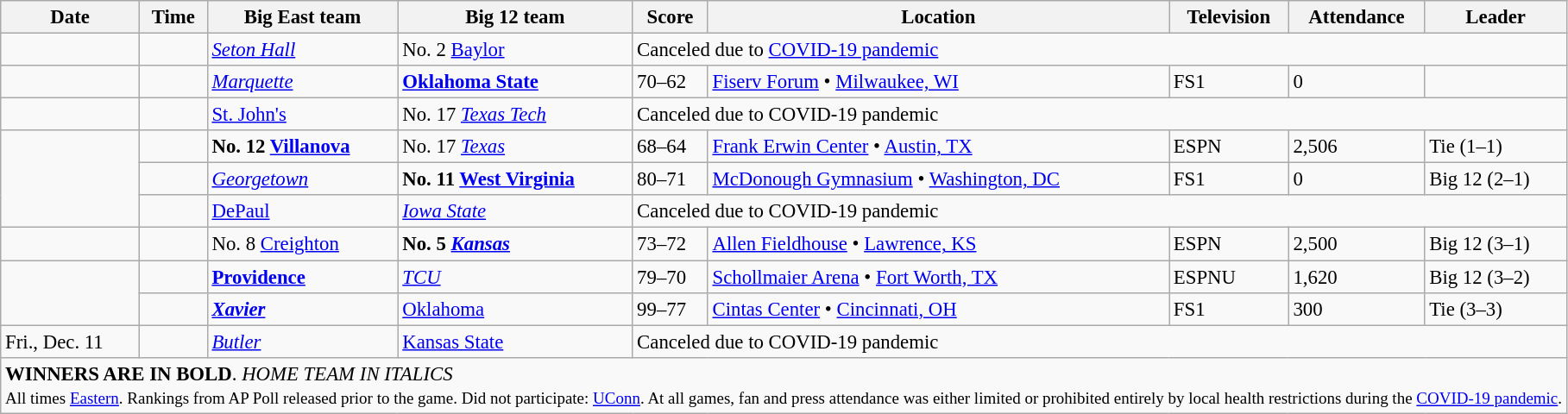<table class="wikitable" style="font-size: 95%">
<tr>
<th>Date</th>
<th>Time</th>
<th>Big East team</th>
<th>Big 12 team</th>
<th>Score</th>
<th>Location</th>
<th>Television</th>
<th>Attendance</th>
<th>Leader</th>
</tr>
<tr>
<td></td>
<td></td>
<td><a href='#'><em>Seton Hall</em></a></td>
<td>No. 2 <a href='#'>Baylor</a></td>
<td colspan="5">Canceled due to <a href='#'>COVID-19 pandemic</a></td>
</tr>
<tr>
<td></td>
<td></td>
<td><a href='#'><em>Marquette</em></a></td>
<td><strong><a href='#'>Oklahoma State</a> </strong></td>
<td>70–62</td>
<td><a href='#'>Fiserv Forum</a> • <a href='#'>Milwaukee, WI</a></td>
<td>FS1</td>
<td>0</td>
<td></td>
</tr>
<tr>
<td></td>
<td></td>
<td><a href='#'>St. John's</a></td>
<td>No. 17 <a href='#'><em>Texas Tech</em></a></td>
<td colspan="5">Canceled due to COVID-19 pandemic</td>
</tr>
<tr>
<td rowspan="3"></td>
<td></td>
<td><strong>No. 12 <a href='#'>Villanova</a></strong></td>
<td>No. 17 <a href='#'><em>Texas</em></a></td>
<td>68–64</td>
<td><a href='#'>Frank Erwin Center</a> • <a href='#'>Austin, TX</a></td>
<td>ESPN</td>
<td>2,506</td>
<td>Tie (1–1)</td>
</tr>
<tr>
<td></td>
<td><a href='#'><em>Georgetown</em></a></td>
<td><strong>No. 11 <a href='#'>West Virginia</a></strong></td>
<td>80–71</td>
<td><a href='#'>McDonough Gymnasium</a> • <a href='#'>Washington, DC</a></td>
<td>FS1</td>
<td>0</td>
<td>Big 12 (2–1)</td>
</tr>
<tr>
<td></td>
<td><a href='#'>DePaul</a></td>
<td><a href='#'><em>Iowa State</em></a></td>
<td colspan="5">Canceled due to COVID-19 pandemic</td>
</tr>
<tr>
<td></td>
<td></td>
<td>No. 8 <a href='#'>Creighton</a></td>
<td><strong>No. 5 <a href='#'><em>Kansas</em></a></strong></td>
<td>73–72</td>
<td><a href='#'>Allen Fieldhouse</a> • <a href='#'>Lawrence, KS</a></td>
<td>ESPN</td>
<td>2,500</td>
<td>Big 12 (3–1)</td>
</tr>
<tr>
<td rowspan="2"></td>
<td></td>
<td><strong><a href='#'>Providence</a></strong></td>
<td><a href='#'><em>TCU</em></a></td>
<td>79–70</td>
<td><a href='#'>Schollmaier Arena</a> • <a href='#'>Fort Worth, TX</a></td>
<td>ESPNU</td>
<td>1,620</td>
<td>Big 12 (3–2)</td>
</tr>
<tr>
<td></td>
<td><strong><a href='#'><em>Xavier</em></a></strong></td>
<td><a href='#'>Oklahoma</a></td>
<td>99–77</td>
<td><a href='#'>Cintas Center</a> • <a href='#'>Cincinnati, OH</a></td>
<td>FS1</td>
<td>300</td>
<td>Tie (3–3)</td>
</tr>
<tr>
<td>Fri., Dec. 11</td>
<td></td>
<td><a href='#'><em>Butler</em></a></td>
<td><a href='#'>Kansas State</a></td>
<td colspan="5">Canceled due to COVID-19 pandemic</td>
</tr>
<tr>
<td colspan="9"><strong>WINNERS ARE IN BOLD</strong>. <em>HOME TEAM IN ITALICS</em><br><small> All times <a href='#'>Eastern</a>. Rankings from AP Poll released prior to the game. Did not participate: <a href='#'>UConn</a>. At all games, fan and press attendance was either limited or prohibited entirely by local health restrictions during the <a href='#'>COVID-19 pandemic</a>.</small></td>
</tr>
</table>
